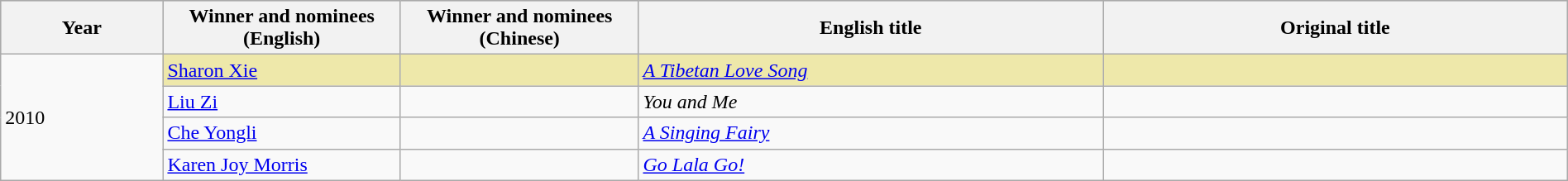<table class="wikitable" style="width:100%;">
<tr style="background:#bebebe">
<th width="100"><strong>Year</strong></th>
<th width="150"><strong>Winner and nominees<br>(English)</strong></th>
<th width="150"><strong>Winner and nominees<br>(Chinese)</strong></th>
<th width="300"><strong>English title</strong></th>
<th width="300"><strong>Original title</strong></th>
</tr>
<tr>
<td rowspan="4">2010</td>
<td style="background:#EEE8AA;"><a href='#'>Sharon Xie</a></td>
<td style="background:#EEE8AA;"></td>
<td style="background:#EEE8AA;"><em><a href='#'>A Tibetan Love Song</a></em></td>
<td style="background:#EEE8AA;"></td>
</tr>
<tr>
<td><a href='#'>Liu Zi</a></td>
<td></td>
<td><em>You and Me</em></td>
<td></td>
</tr>
<tr>
<td><a href='#'>Che Yongli</a></td>
<td></td>
<td><em><a href='#'>A Singing Fairy</a></em></td>
<td></td>
</tr>
<tr>
<td><a href='#'>Karen Joy Morris</a></td>
<td></td>
<td><em><a href='#'>Go Lala Go!</a></em></td>
<td></td>
</tr>
</table>
